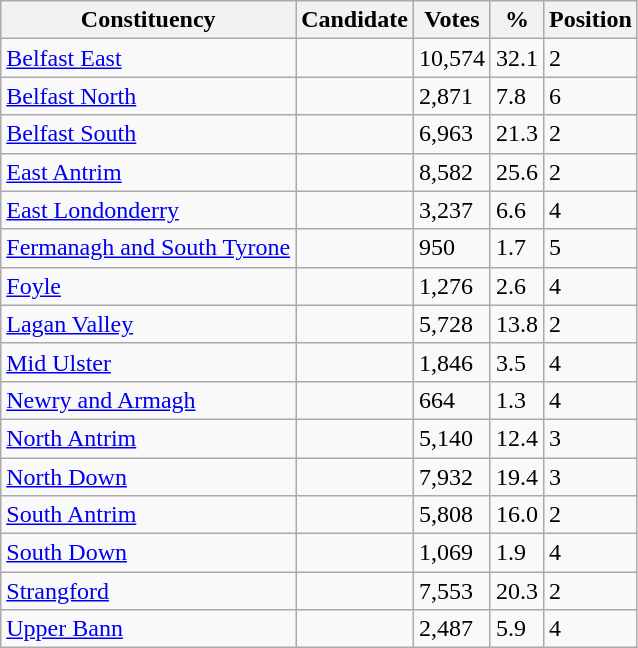<table class="wikitable sortable">
<tr>
<th>Constituency</th>
<th>Candidate</th>
<th>Votes</th>
<th>%</th>
<th>Position</th>
</tr>
<tr>
<td><a href='#'>Belfast East</a></td>
<td></td>
<td>10,574</td>
<td>32.1</td>
<td>2</td>
</tr>
<tr>
<td><a href='#'>Belfast North</a></td>
<td></td>
<td>2,871</td>
<td>7.8</td>
<td>6</td>
</tr>
<tr>
<td><a href='#'>Belfast South</a></td>
<td></td>
<td>6,963</td>
<td>21.3</td>
<td>2</td>
</tr>
<tr>
<td><a href='#'>East Antrim</a></td>
<td></td>
<td>8,582</td>
<td>25.6</td>
<td>2</td>
</tr>
<tr>
<td><a href='#'>East Londonderry</a></td>
<td></td>
<td>3,237</td>
<td>6.6</td>
<td>4</td>
</tr>
<tr>
<td><a href='#'>Fermanagh and South Tyrone</a></td>
<td></td>
<td>950</td>
<td>1.7</td>
<td>5</td>
</tr>
<tr>
<td><a href='#'>Foyle</a></td>
<td></td>
<td>1,276</td>
<td>2.6</td>
<td>4</td>
</tr>
<tr>
<td><a href='#'>Lagan Valley</a></td>
<td></td>
<td>5,728</td>
<td>13.8</td>
<td>2</td>
</tr>
<tr>
<td><a href='#'>Mid Ulster</a></td>
<td></td>
<td>1,846</td>
<td>3.5</td>
<td>4</td>
</tr>
<tr>
<td><a href='#'>Newry and Armagh</a></td>
<td></td>
<td>664</td>
<td>1.3</td>
<td>4</td>
</tr>
<tr>
<td><a href='#'>North Antrim</a></td>
<td></td>
<td>5,140</td>
<td>12.4</td>
<td>3</td>
</tr>
<tr>
<td><a href='#'>North Down</a></td>
<td></td>
<td>7,932</td>
<td>19.4</td>
<td>3</td>
</tr>
<tr>
<td><a href='#'>South Antrim</a></td>
<td></td>
<td>5,808</td>
<td>16.0</td>
<td>2</td>
</tr>
<tr>
<td><a href='#'>South Down</a></td>
<td></td>
<td>1,069</td>
<td>1.9</td>
<td>4</td>
</tr>
<tr>
<td><a href='#'>Strangford</a></td>
<td></td>
<td>7,553</td>
<td>20.3</td>
<td>2</td>
</tr>
<tr>
<td><a href='#'>Upper Bann</a></td>
<td></td>
<td>2,487</td>
<td>5.9</td>
<td>4</td>
</tr>
</table>
